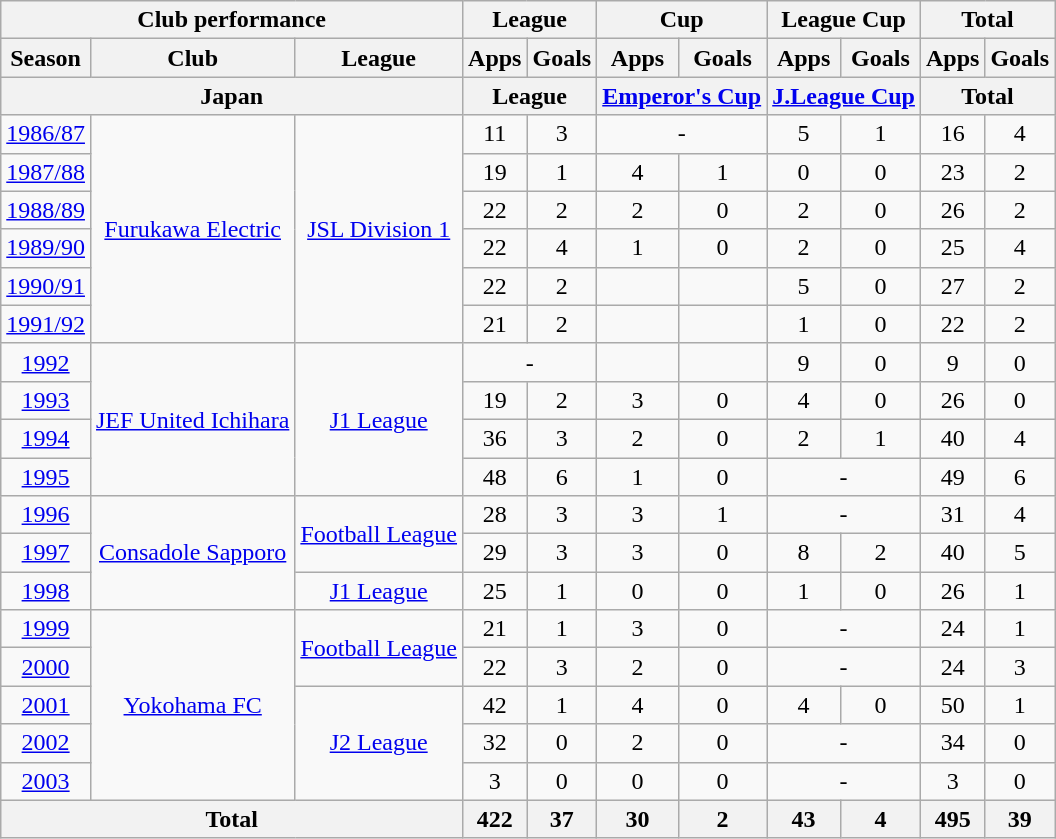<table class="wikitable" style="text-align:center;">
<tr>
<th colspan=3>Club performance</th>
<th colspan=2>League</th>
<th colspan=2>Cup</th>
<th colspan=2>League Cup</th>
<th colspan=2>Total</th>
</tr>
<tr>
<th>Season</th>
<th>Club</th>
<th>League</th>
<th>Apps</th>
<th>Goals</th>
<th>Apps</th>
<th>Goals</th>
<th>Apps</th>
<th>Goals</th>
<th>Apps</th>
<th>Goals</th>
</tr>
<tr>
<th colspan=3>Japan</th>
<th colspan=2>League</th>
<th colspan=2><a href='#'>Emperor's Cup</a></th>
<th colspan=2><a href='#'>J.League Cup</a></th>
<th colspan=2>Total</th>
</tr>
<tr>
<td><a href='#'>1986/87</a></td>
<td rowspan="6"><a href='#'>Furukawa Electric</a></td>
<td rowspan="6"><a href='#'>JSL Division 1</a></td>
<td>11</td>
<td>3</td>
<td colspan="2">-</td>
<td>5</td>
<td>1</td>
<td>16</td>
<td>4</td>
</tr>
<tr>
<td><a href='#'>1987/88</a></td>
<td>19</td>
<td>1</td>
<td>4</td>
<td>1</td>
<td>0</td>
<td>0</td>
<td>23</td>
<td>2</td>
</tr>
<tr>
<td><a href='#'>1988/89</a></td>
<td>22</td>
<td>2</td>
<td>2</td>
<td>0</td>
<td>2</td>
<td>0</td>
<td>26</td>
<td>2</td>
</tr>
<tr>
<td><a href='#'>1989/90</a></td>
<td>22</td>
<td>4</td>
<td>1</td>
<td>0</td>
<td>2</td>
<td>0</td>
<td>25</td>
<td>4</td>
</tr>
<tr>
<td><a href='#'>1990/91</a></td>
<td>22</td>
<td>2</td>
<td></td>
<td></td>
<td>5</td>
<td>0</td>
<td>27</td>
<td>2</td>
</tr>
<tr>
<td><a href='#'>1991/92</a></td>
<td>21</td>
<td>2</td>
<td></td>
<td></td>
<td>1</td>
<td>0</td>
<td>22</td>
<td>2</td>
</tr>
<tr>
<td><a href='#'>1992</a></td>
<td rowspan="4"><a href='#'>JEF United Ichihara</a></td>
<td rowspan="4"><a href='#'>J1 League</a></td>
<td colspan="2">-</td>
<td></td>
<td></td>
<td>9</td>
<td>0</td>
<td>9</td>
<td>0</td>
</tr>
<tr>
<td><a href='#'>1993</a></td>
<td>19</td>
<td>2</td>
<td>3</td>
<td>0</td>
<td>4</td>
<td>0</td>
<td>26</td>
<td>0</td>
</tr>
<tr>
<td><a href='#'>1994</a></td>
<td>36</td>
<td>3</td>
<td>2</td>
<td>0</td>
<td>2</td>
<td>1</td>
<td>40</td>
<td>4</td>
</tr>
<tr>
<td><a href='#'>1995</a></td>
<td>48</td>
<td>6</td>
<td>1</td>
<td>0</td>
<td colspan="2">-</td>
<td>49</td>
<td>6</td>
</tr>
<tr>
<td><a href='#'>1996</a></td>
<td rowspan="3"><a href='#'>Consadole Sapporo</a></td>
<td rowspan="2"><a href='#'>Football League</a></td>
<td>28</td>
<td>3</td>
<td>3</td>
<td>1</td>
<td colspan="2">-</td>
<td>31</td>
<td>4</td>
</tr>
<tr>
<td><a href='#'>1997</a></td>
<td>29</td>
<td>3</td>
<td>3</td>
<td>0</td>
<td>8</td>
<td>2</td>
<td>40</td>
<td>5</td>
</tr>
<tr>
<td><a href='#'>1998</a></td>
<td><a href='#'>J1 League</a></td>
<td>25</td>
<td>1</td>
<td>0</td>
<td>0</td>
<td>1</td>
<td>0</td>
<td>26</td>
<td>1</td>
</tr>
<tr>
<td><a href='#'>1999</a></td>
<td rowspan="5"><a href='#'>Yokohama FC</a></td>
<td rowspan="2"><a href='#'>Football League</a></td>
<td>21</td>
<td>1</td>
<td>3</td>
<td>0</td>
<td colspan="2">-</td>
<td>24</td>
<td>1</td>
</tr>
<tr>
<td><a href='#'>2000</a></td>
<td>22</td>
<td>3</td>
<td>2</td>
<td>0</td>
<td colspan="2">-</td>
<td>24</td>
<td>3</td>
</tr>
<tr>
<td><a href='#'>2001</a></td>
<td rowspan="3"><a href='#'>J2 League</a></td>
<td>42</td>
<td>1</td>
<td>4</td>
<td>0</td>
<td>4</td>
<td>0</td>
<td>50</td>
<td>1</td>
</tr>
<tr>
<td><a href='#'>2002</a></td>
<td>32</td>
<td>0</td>
<td>2</td>
<td>0</td>
<td colspan="2">-</td>
<td>34</td>
<td>0</td>
</tr>
<tr>
<td><a href='#'>2003</a></td>
<td>3</td>
<td>0</td>
<td>0</td>
<td>0</td>
<td colspan="2">-</td>
<td>3</td>
<td>0</td>
</tr>
<tr>
<th colspan=3>Total</th>
<th>422</th>
<th>37</th>
<th>30</th>
<th>2</th>
<th>43</th>
<th>4</th>
<th>495</th>
<th>39</th>
</tr>
</table>
